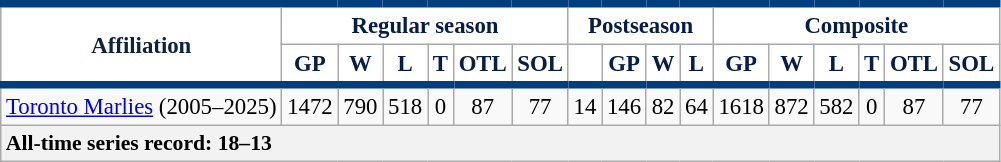<table class="wikitable sortable plainrowheaders" style="font-size: 95%; text-align:center;">
<tr>
<th rowspan="2" scope="col" style="background-color:#ffffff; border-top:#003E7E 5px solid; border-bottom:#003E7E 5px solid; color:#0D223F">Affiliation</th>
<th colspan="6" scope="col" style="background-color:#ffffff; border-top:#003E7E 5px solid; color:#071d49">Regular season</th>
<th colspan="4" scope="col" style="background-color:#ffffff; border-top:#003E7E 5px solid; color:#071d49">Postseason</th>
<th colspan="6" scope="col" style="background-color:#ffffff; border-top:#003E7E 5px solid; color:#071d49">Composite</th>
</tr>
<tr>
<th colspan="1" scope="col" style="background-color:#ffffff; border-bottom:#003E7E 5px solid; color:#071d49">GP</th>
<th colspan="1" scope="col" style="background-color:#ffffff; border-bottom:#003E7E 5px solid; color:#071d49">W</th>
<th colspan="1" scope="col" style="background-color:#ffffff; border-bottom:#003E7E 5px solid; color:#071d49">L</th>
<th colspan="1" scope="col" style="background-color:#ffffff; border-bottom:#003E7E 5px solid; color:#071d49">T</th>
<th colspan="1" scope="col" style="background-color:#ffffff; border-bottom:#003E7E 5px solid; color:#071d49">OTL</th>
<th colspan="1" scope="col" style="background-color:#ffffff; border-bottom:#003E7E 5px solid; color:#071d49">SOL</th>
<th scope="col" style="background-color:#ffffff; border-bottom:#003E7E 5px solid; color:#071d49"></th>
<th colspan="1" scope="col" style="background-color:#ffffff; border-bottom:#003E7E 5px solid; color:#071d49">GP</th>
<th colspan="1" scope="col" style="background-color:#ffffff; border-bottom:#003E7E 5px solid; color:#071d49">W</th>
<th colspan="1" scope="col" style="background-color:#ffffff; border-bottom:#003E7E 5px solid; color:#071d49">L</th>
<th colspan="1" scope="col" style="background-color:#ffffff; border-bottom:#003E7E 5px solid; color:#071d49">GP</th>
<th colspan="1" scope="col" style="background-color:#ffffff; border-bottom:#003E7E 5px solid; color:#071d49">W</th>
<th colspan="1" scope="col" style="background-color:#ffffff; border-bottom:#003E7E 5px solid; color:#071d49">L</th>
<th colspan="1" scope="col" style="background-color:#ffffff; border-bottom:#003E7E 5px solid; color:#071d49">T</th>
<th colspan="1" scope="col" style="background-color:#ffffff; border-bottom:#003E7E 5px solid; color:#071d49">OTL</th>
<th colspan="1" scope="col" style="background-color:#ffffff; border-bottom:#003E7E 5px solid; color:#071d49">SOL</th>
</tr>
<tr>
<td ! colspan="1" style="text-align:left;"><a href='#'>Toronto Marlies</a> (2005–2025)</td>
<td>1472</td>
<td>790</td>
<td>518</td>
<td>0</td>
<td>87</td>
<td>77</td>
<td>14</td>
<td>146</td>
<td>82</td>
<td>64</td>
<td>1618</td>
<td>872</td>
<td>582</td>
<td>0</td>
<td>87</td>
<td>77</td>
</tr>
<tr>
<th colspan="19" style="text-align:left; font-size:95%">All-time series record: 18–13</th>
</tr>
</table>
